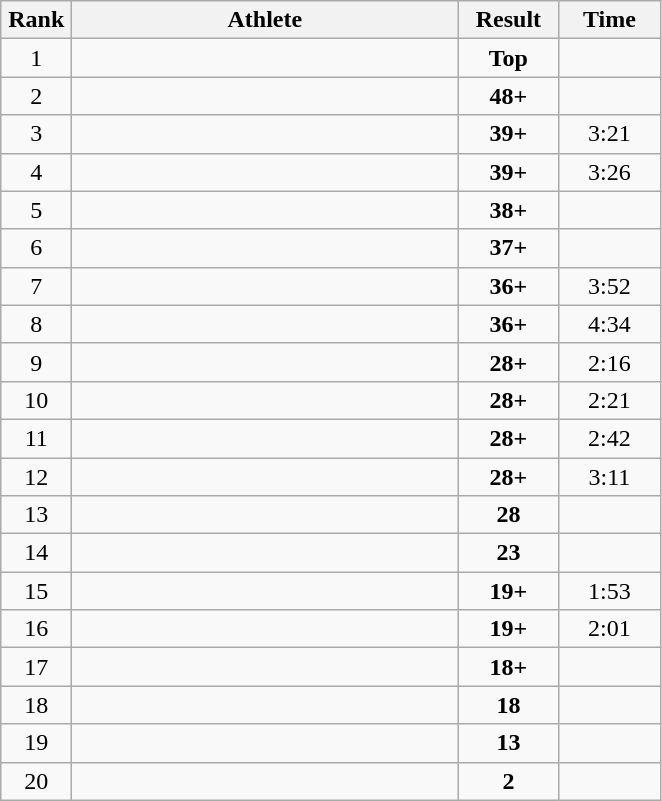<table class="wikitable" style="text-align:center">
<tr>
<th width=40>Rank</th>
<th width=250>Athlete</th>
<th width=60>Result</th>
<th width=60>Time</th>
</tr>
<tr>
<td>1</td>
<td align=left></td>
<td><strong>Top</strong></td>
<td></td>
</tr>
<tr>
<td>2</td>
<td align=left></td>
<td><strong>48+</strong></td>
<td></td>
</tr>
<tr>
<td>3</td>
<td align=left></td>
<td><strong>39+</strong></td>
<td>3:21</td>
</tr>
<tr>
<td>4</td>
<td align=left></td>
<td><strong>39+</strong></td>
<td>3:26</td>
</tr>
<tr>
<td>5</td>
<td align=left></td>
<td><strong>38+</strong></td>
<td></td>
</tr>
<tr>
<td>6</td>
<td align=left></td>
<td><strong>37+</strong></td>
<td></td>
</tr>
<tr>
<td>7</td>
<td align=left></td>
<td><strong>36+</strong></td>
<td>3:52</td>
</tr>
<tr>
<td>8</td>
<td align=left></td>
<td><strong>36+</strong></td>
<td>4:34</td>
</tr>
<tr>
<td>9</td>
<td align=left></td>
<td><strong>28+</strong></td>
<td>2:16</td>
</tr>
<tr>
<td>10</td>
<td align=left></td>
<td><strong>28+</strong></td>
<td>2:21</td>
</tr>
<tr>
<td>11</td>
<td align=left></td>
<td><strong>28+</strong></td>
<td>2:42</td>
</tr>
<tr>
<td>12</td>
<td align=left></td>
<td><strong>28+</strong></td>
<td>3:11</td>
</tr>
<tr>
<td>13</td>
<td align=left></td>
<td><strong>28</strong></td>
<td></td>
</tr>
<tr>
<td>14</td>
<td align=left></td>
<td><strong>23</strong></td>
<td></td>
</tr>
<tr>
<td>15</td>
<td align=left></td>
<td><strong>19+</strong></td>
<td>1:53</td>
</tr>
<tr>
<td>16</td>
<td align=left></td>
<td><strong>19+</strong></td>
<td>2:01</td>
</tr>
<tr>
<td>17</td>
<td align=left></td>
<td><strong>18+</strong></td>
<td></td>
</tr>
<tr>
<td>18</td>
<td align=left></td>
<td><strong>18</strong></td>
<td></td>
</tr>
<tr>
<td>19</td>
<td align=left></td>
<td><strong>13</strong></td>
<td></td>
</tr>
<tr>
<td>20</td>
<td align=left></td>
<td><strong>2</strong></td>
<td></td>
</tr>
</table>
